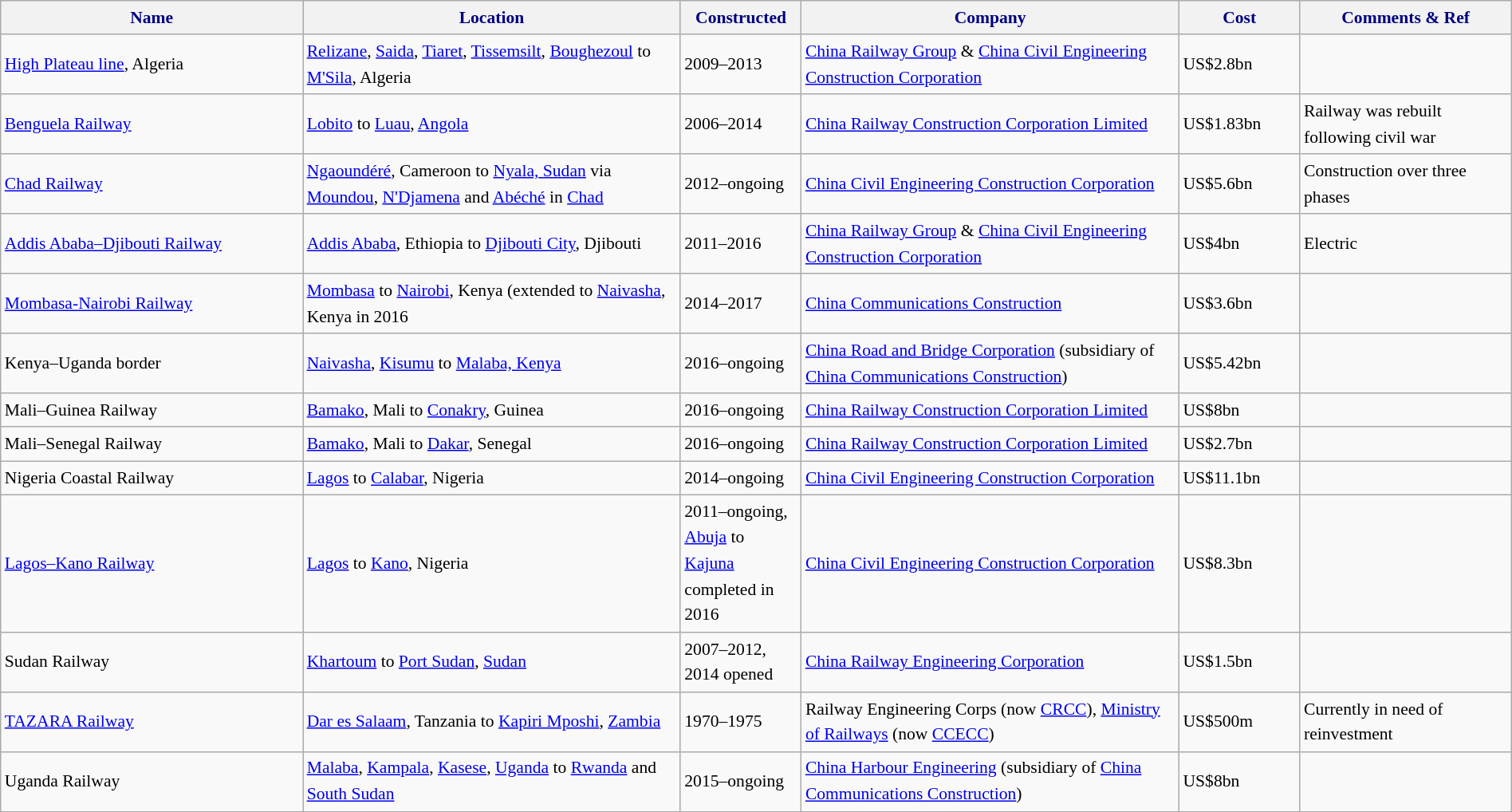<table class="wikitable sortable" style="font-size:90%; width:100%; border:0; text-align:left; line-height:150%;">
<tr>
<th style="height:17px; background:#f2f2f2; color:navy; width:20%;">Name</th>
<th style="height:17px; background:#f2f2f2; color:navy; width:25%;">Location</th>
<th style="height:17px; background:#f2f2f2; color:navy; width:8%;">Constructed</th>
<th style="height:17px; background:#f2f2f2; color:navy; width:25%;">Company</th>
<th style="height:17px; background:#f2f2f2; color:navy; width:8%;">Cost</th>
<th class="unsortable"  style="height:17px; background:#f2f2f2; color:navy; width:14%;">Comments & Ref</th>
</tr>
<tr>
<td><a href='#'>High Plateau line</a>, Algeria</td>
<td><a href='#'>Relizane</a>, <a href='#'>Saida</a>, <a href='#'>Tiaret</a>, <a href='#'>Tissemsilt</a>, <a href='#'>Boughezoul</a> to <a href='#'>M'Sila</a>, Algeria</td>
<td>2009–2013</td>
<td><a href='#'>China Railway Group</a> & <a href='#'>China Civil Engineering Construction Corporation</a></td>
<td>US$2.8bn</td>
<td></td>
</tr>
<tr>
<td><a href='#'>Benguela Railway</a></td>
<td><a href='#'>Lobito</a> to <a href='#'>Luau</a>, <a href='#'>Angola</a></td>
<td>2006–2014</td>
<td><a href='#'>China Railway Construction Corporation Limited</a></td>
<td>US$1.83bn</td>
<td>Railway was rebuilt following civil war</td>
</tr>
<tr>
<td><a href='#'>Chad Railway</a></td>
<td><a href='#'>Ngaoundéré</a>, Cameroon to <a href='#'>Nyala, Sudan</a> via <a href='#'>Moundou</a>, <a href='#'>N'Djamena</a> and <a href='#'>Abéché</a> in <a href='#'>Chad</a></td>
<td>2012–ongoing</td>
<td><a href='#'>China Civil Engineering Construction Corporation</a></td>
<td>US$5.6bn</td>
<td>Construction over three phases</td>
</tr>
<tr>
<td><a href='#'>Addis Ababa–Djibouti Railway</a></td>
<td><a href='#'>Addis Ababa</a>, Ethiopia to <a href='#'>Djibouti City</a>, Djibouti</td>
<td>2011–2016</td>
<td><a href='#'>China Railway Group</a> & <a href='#'>China Civil Engineering Construction Corporation</a></td>
<td>US$4bn</td>
<td>Electric</td>
</tr>
<tr>
<td><a href='#'>Mombasa-Nairobi Railway</a></td>
<td><a href='#'>Mombasa</a> to <a href='#'>Nairobi</a>, Kenya (extended to <a href='#'>Naivasha</a>, Kenya in 2016</td>
<td>2014–2017</td>
<td><a href='#'>China Communications Construction</a></td>
<td>US$3.6bn</td>
<td></td>
</tr>
<tr>
<td>Kenya–Uganda border</td>
<td><a href='#'>Naivasha</a>, <a href='#'>Kisumu</a> to <a href='#'>Malaba, Kenya</a></td>
<td>2016–ongoing</td>
<td><a href='#'>China Road and Bridge Corporation</a> (subsidiary of <a href='#'>China Communications Construction</a>)</td>
<td>US$5.42bn</td>
<td></td>
</tr>
<tr>
<td>Mali–Guinea Railway</td>
<td><a href='#'>Bamako</a>, Mali to <a href='#'>Conakry</a>, Guinea</td>
<td>2016–ongoing</td>
<td><a href='#'>China Railway Construction Corporation Limited</a></td>
<td>US$8bn</td>
<td></td>
</tr>
<tr>
<td>Mali–Senegal Railway</td>
<td><a href='#'>Bamako</a>, Mali to <a href='#'>Dakar</a>, Senegal</td>
<td>2016–ongoing</td>
<td><a href='#'>China Railway Construction Corporation Limited</a></td>
<td>US$2.7bn</td>
<td></td>
</tr>
<tr>
<td>Nigeria Coastal Railway</td>
<td><a href='#'>Lagos</a> to <a href='#'>Calabar</a>, Nigeria</td>
<td>2014–ongoing</td>
<td><a href='#'>China Civil Engineering Construction Corporation</a></td>
<td>US$11.1bn</td>
<td></td>
</tr>
<tr>
<td><a href='#'>Lagos–Kano Railway</a></td>
<td><a href='#'>Lagos</a> to <a href='#'>Kano</a>, Nigeria</td>
<td>2011–ongoing, <a href='#'>Abuja</a> to <a href='#'>Kajuna</a> completed in 2016</td>
<td><a href='#'>China Civil Engineering Construction Corporation</a></td>
<td>US$8.3bn</td>
<td></td>
</tr>
<tr>
<td>Sudan Railway</td>
<td><a href='#'>Khartoum</a> to <a href='#'>Port Sudan</a>, <a href='#'>Sudan</a></td>
<td>2007–2012, 2014 opened</td>
<td><a href='#'>China Railway Engineering Corporation</a></td>
<td>US$1.5bn</td>
<td></td>
</tr>
<tr>
<td><a href='#'>TAZARA Railway</a></td>
<td><a href='#'>Dar es Salaam</a>, Tanzania to <a href='#'>Kapiri Mposhi</a>, <a href='#'>Zambia</a></td>
<td>1970–1975</td>
<td>Railway Engineering Corps (now <a href='#'>CRCC</a>), <a href='#'>Ministry of Railways</a> (now <a href='#'>CCECC</a>)</td>
<td>US$500m</td>
<td>Currently in need of reinvestment</td>
</tr>
<tr>
<td>Uganda Railway</td>
<td><a href='#'>Malaba</a>, <a href='#'>Kampala</a>, <a href='#'>Kasese</a>, <a href='#'>Uganda</a> to <a href='#'>Rwanda</a> and <a href='#'>South Sudan</a></td>
<td>2015–ongoing</td>
<td><a href='#'>China Harbour Engineering</a> (subsidiary of <a href='#'>China Communications Construction</a>)</td>
<td>US$8bn</td>
<td></td>
</tr>
</table>
